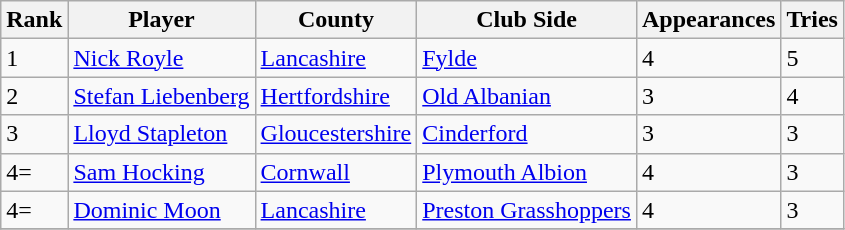<table class="wikitable">
<tr>
<th>Rank</th>
<th>Player</th>
<th>County</th>
<th>Club Side</th>
<th>Appearances</th>
<th>Tries</th>
</tr>
<tr>
<td>1</td>
<td> <a href='#'>Nick Royle</a></td>
<td><a href='#'>Lancashire</a></td>
<td><a href='#'>Fylde</a></td>
<td>4</td>
<td>5</td>
</tr>
<tr>
<td>2</td>
<td> <a href='#'>Stefan Liebenberg</a></td>
<td><a href='#'>Hertfordshire</a></td>
<td><a href='#'>Old Albanian</a></td>
<td>3</td>
<td>4</td>
</tr>
<tr>
<td>3</td>
<td> <a href='#'>Lloyd Stapleton</a></td>
<td><a href='#'>Gloucestershire</a></td>
<td><a href='#'>Cinderford</a></td>
<td>3</td>
<td>3</td>
</tr>
<tr>
<td>4=</td>
<td> <a href='#'>Sam Hocking</a></td>
<td><a href='#'>Cornwall</a></td>
<td><a href='#'>Plymouth Albion</a></td>
<td>4</td>
<td>3</td>
</tr>
<tr>
<td>4=</td>
<td> <a href='#'>Dominic Moon</a></td>
<td><a href='#'>Lancashire</a></td>
<td><a href='#'>Preston Grasshoppers</a></td>
<td>4</td>
<td>3</td>
</tr>
<tr>
</tr>
</table>
